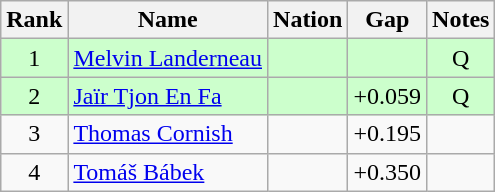<table class="wikitable sortable" style="text-align:center">
<tr>
<th>Rank</th>
<th>Name</th>
<th>Nation</th>
<th>Gap</th>
<th>Notes</th>
</tr>
<tr bgcolor=ccffcc>
<td>1</td>
<td align=left><a href='#'>Melvin Landerneau</a></td>
<td align=left></td>
<td></td>
<td>Q</td>
</tr>
<tr bgcolor=ccffcc>
<td>2</td>
<td align=left><a href='#'>Jaïr Tjon En Fa</a></td>
<td align=left></td>
<td>+0.059</td>
<td>Q</td>
</tr>
<tr>
<td>3</td>
<td align=left><a href='#'>Thomas Cornish</a></td>
<td align=left></td>
<td>+0.195</td>
<td></td>
</tr>
<tr>
<td>4</td>
<td align=left><a href='#'>Tomáš Bábek</a></td>
<td align=left></td>
<td>+0.350</td>
<td></td>
</tr>
</table>
